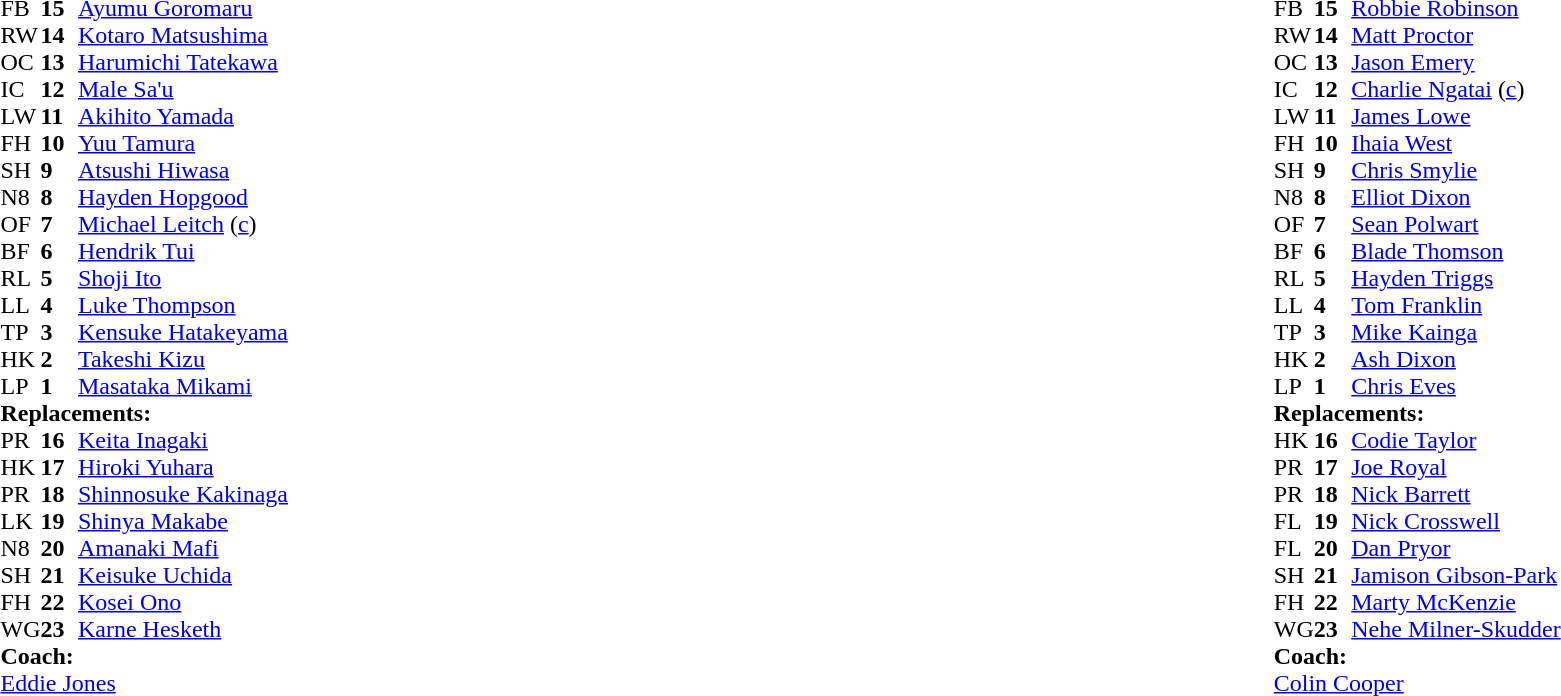<table width="100%">
<tr>
<td valign="top" width="50%"><br><table style="font-size: 100%" cellspacing="0" cellpadding="0">
<tr>
<th width="25"></th>
<th width="25"></th>
</tr>
<tr>
<td>FB</td>
<td><strong>15</strong></td>
<td><a href='#'>Ayumu Goromaru</a></td>
</tr>
<tr>
<td>RW</td>
<td><strong>14</strong></td>
<td><a href='#'>Kotaro Matsushima</a></td>
</tr>
<tr>
<td>OC</td>
<td><strong>13</strong></td>
<td><a href='#'>Harumichi Tatekawa</a></td>
<td></td>
<td></td>
</tr>
<tr>
<td>IC</td>
<td><strong>12</strong></td>
<td><a href='#'>Male Sa'u</a></td>
</tr>
<tr>
<td>LW</td>
<td><strong>11</strong></td>
<td><a href='#'>Akihito Yamada</a></td>
<td></td>
<td></td>
</tr>
<tr>
<td>FH</td>
<td><strong>10</strong></td>
<td><a href='#'>Yuu Tamura</a></td>
<td></td>
<td></td>
</tr>
<tr>
<td>SH</td>
<td><strong>9</strong></td>
<td><a href='#'>Atsushi Hiwasa</a></td>
</tr>
<tr>
<td>N8</td>
<td><strong>8</strong></td>
<td><a href='#'>Hayden Hopgood</a></td>
<td></td>
<td></td>
</tr>
<tr>
<td>OF</td>
<td><strong>7</strong></td>
<td><a href='#'>Michael Leitch</a> (<a href='#'>c</a>)</td>
</tr>
<tr>
<td>BF</td>
<td><strong>6</strong></td>
<td><a href='#'>Hendrik Tui</a></td>
</tr>
<tr>
<td>RL</td>
<td><strong>5</strong></td>
<td><a href='#'>Shoji Ito</a></td>
<td></td>
<td></td>
</tr>
<tr>
<td>LL</td>
<td><strong>4</strong></td>
<td><a href='#'>Luke Thompson</a></td>
</tr>
<tr>
<td>TP</td>
<td><strong>3</strong></td>
<td><a href='#'>Kensuke Hatakeyama</a></td>
<td></td>
<td></td>
</tr>
<tr>
<td>HK</td>
<td><strong>2</strong></td>
<td><a href='#'>Takeshi Kizu</a></td>
<td></td>
<td></td>
</tr>
<tr>
<td>LP</td>
<td><strong>1</strong></td>
<td><a href='#'>Masataka Mikami</a></td>
<td></td>
<td></td>
</tr>
<tr>
<td colspan=3><strong>Replacements:</strong></td>
</tr>
<tr>
<td>PR</td>
<td><strong>16</strong></td>
<td><a href='#'>Keita Inagaki</a></td>
<td></td>
<td></td>
</tr>
<tr>
<td>HK</td>
<td><strong>17</strong></td>
<td><a href='#'>Hiroki Yuhara</a></td>
<td></td>
<td></td>
</tr>
<tr>
<td>PR</td>
<td><strong>18</strong></td>
<td><a href='#'>Shinnosuke Kakinaga</a></td>
<td></td>
<td></td>
</tr>
<tr>
<td>LK</td>
<td><strong>19</strong></td>
<td><a href='#'>Shinya Makabe</a></td>
<td></td>
<td></td>
</tr>
<tr>
<td>N8</td>
<td><strong>20</strong></td>
<td><a href='#'>Amanaki Mafi</a></td>
<td></td>
<td></td>
</tr>
<tr>
<td>SH</td>
<td><strong>21</strong></td>
<td><a href='#'>Keisuke Uchida</a></td>
<td></td>
<td></td>
</tr>
<tr>
<td>FH</td>
<td><strong>22</strong></td>
<td><a href='#'>Kosei Ono</a></td>
<td></td>
<td></td>
</tr>
<tr>
<td>WG</td>
<td><strong>23</strong></td>
<td><a href='#'>Karne Hesketh</a></td>
<td></td>
<td></td>
</tr>
<tr>
<td colspan=3><strong>Coach:</strong></td>
</tr>
<tr>
<td colspan="4"> <a href='#'>Eddie Jones</a></td>
</tr>
</table>
</td>
<td valign="top" width="50%"><br><table style="font-size: 100%" cellspacing="0" cellpadding="0" align="center">
<tr>
<th width="25"></th>
<th width="25"></th>
</tr>
<tr>
<td>FB</td>
<td><strong>15</strong></td>
<td><a href='#'>Robbie Robinson</a></td>
<td></td>
<td></td>
</tr>
<tr>
<td>RW</td>
<td><strong>14</strong></td>
<td><a href='#'>Matt Proctor</a></td>
</tr>
<tr>
<td>OC</td>
<td><strong>13</strong></td>
<td><a href='#'>Jason Emery</a></td>
<td></td>
<td></td>
</tr>
<tr>
<td>IC</td>
<td><strong>12</strong></td>
<td><a href='#'>Charlie Ngatai</a> (<a href='#'>c</a>)</td>
</tr>
<tr>
<td>LW</td>
<td><strong>11</strong></td>
<td><a href='#'>James Lowe</a></td>
</tr>
<tr>
<td>FH</td>
<td><strong>10</strong></td>
<td><a href='#'>Ihaia West</a></td>
</tr>
<tr>
<td>SH</td>
<td><strong>9</strong></td>
<td><a href='#'>Chris Smylie</a></td>
<td></td>
<td></td>
</tr>
<tr>
<td>N8</td>
<td><strong>8</strong></td>
<td><a href='#'>Elliot Dixon</a></td>
<td></td>
<td></td>
</tr>
<tr>
<td>OF</td>
<td><strong>7</strong></td>
<td><a href='#'>Sean Polwart</a></td>
</tr>
<tr>
<td>BF</td>
<td><strong>6</strong></td>
<td><a href='#'>Blade Thomson</a></td>
</tr>
<tr>
<td>RL</td>
<td><strong>5</strong></td>
<td><a href='#'>Hayden Triggs</a></td>
<td></td>
<td></td>
</tr>
<tr>
<td>LL</td>
<td><strong>4</strong></td>
<td><a href='#'>Tom Franklin</a></td>
</tr>
<tr>
<td>TP</td>
<td><strong>3</strong></td>
<td><a href='#'>Mike Kainga</a></td>
<td></td>
<td></td>
</tr>
<tr>
<td>HK</td>
<td><strong>2</strong></td>
<td><a href='#'>Ash Dixon</a></td>
<td></td>
<td></td>
</tr>
<tr>
<td>LP</td>
<td><strong>1</strong></td>
<td><a href='#'>Chris Eves</a></td>
<td></td>
<td></td>
</tr>
<tr>
<td colspan=3><strong>Replacements:</strong></td>
</tr>
<tr>
<td>HK</td>
<td><strong>16</strong></td>
<td><a href='#'>Codie Taylor</a></td>
<td></td>
<td></td>
</tr>
<tr>
<td>PR</td>
<td><strong>17</strong></td>
<td><a href='#'>Joe Royal</a></td>
<td></td>
<td></td>
</tr>
<tr>
<td>PR</td>
<td><strong>18</strong></td>
<td><a href='#'>Nick Barrett</a></td>
<td></td>
<td></td>
</tr>
<tr>
<td>FL</td>
<td><strong>19</strong></td>
<td><a href='#'>Nick Crosswell</a></td>
<td></td>
<td></td>
</tr>
<tr>
<td>FL</td>
<td><strong>20</strong></td>
<td><a href='#'>Dan Pryor</a></td>
<td></td>
<td></td>
</tr>
<tr>
<td>SH</td>
<td><strong>21</strong></td>
<td><a href='#'>Jamison Gibson-Park</a></td>
<td></td>
<td></td>
</tr>
<tr>
<td>FH</td>
<td><strong>22</strong></td>
<td><a href='#'>Marty McKenzie</a></td>
<td></td>
<td></td>
</tr>
<tr>
<td>WG</td>
<td><strong>23</strong></td>
<td><a href='#'>Nehe Milner-Skudder</a></td>
<td></td>
<td></td>
</tr>
<tr>
<td colspan=3><strong>Coach:</strong></td>
</tr>
<tr>
<td colspan="4"> <a href='#'>Colin Cooper</a></td>
</tr>
</table>
</td>
</tr>
</table>
